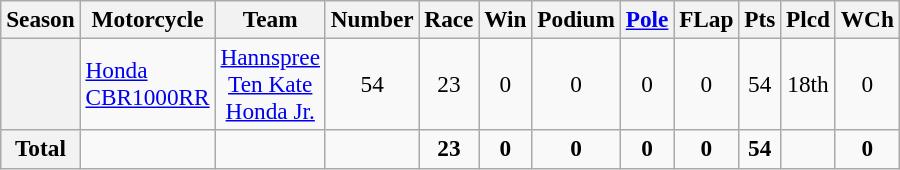<table class="wikitable" style="text-align:center; font-size:97%;" width="600">
<tr>
<th>Season</th>
<th>Motorcycle</th>
<th>Team</th>
<th>Number</th>
<th>Race</th>
<th>Win</th>
<th>Podium</th>
<th><a href='#'>Pole</a></th>
<th>FLap</th>
<th>Pts</th>
<th>Plcd</th>
<th>WCh</th>
</tr>
<tr>
<th></th>
<td align="left"><a href='#'>Honda CBR1000RR</a></td>
<td><a href='#'>Hannspree Ten Kate Honda Jr.</a></td>
<td>54</td>
<td>23</td>
<td>0</td>
<td>0</td>
<td>0</td>
<td>0</td>
<td>54</td>
<td>18th</td>
<td>0</td>
</tr>
<tr>
<th>Total</th>
<td></td>
<td></td>
<td></td>
<td><strong>23</strong></td>
<td><strong>0</strong></td>
<td><strong>0</strong></td>
<td><strong>0</strong></td>
<td><strong>0</strong></td>
<td><strong>54</strong></td>
<td></td>
<td><strong>0</strong></td>
</tr>
</table>
